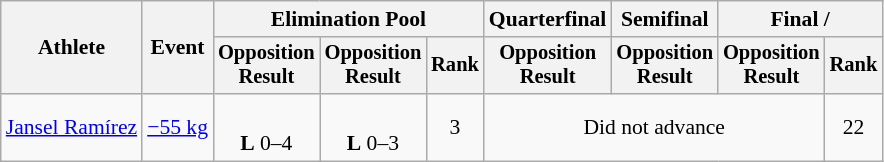<table class="wikitable" style="font-size:90%">
<tr>
<th rowspan="2">Athlete</th>
<th rowspan="2">Event</th>
<th colspan=3>Elimination Pool</th>
<th>Quarterfinal</th>
<th>Semifinal</th>
<th colspan=2>Final / </th>
</tr>
<tr style="font-size: 95%">
<th>Opposition<br>Result</th>
<th>Opposition<br>Result</th>
<th>Rank</th>
<th>Opposition<br>Result</th>
<th>Opposition<br>Result</th>
<th>Opposition<br>Result</th>
<th>Rank</th>
</tr>
<tr align=center>
<td align=left><a href='#'>Jansel Ramírez</a></td>
<td align=left><a href='#'>−55 kg</a></td>
<td><br><strong>L</strong> 0–4 <sup></sup></td>
<td><br><strong>L</strong> 0–3 <sup></sup></td>
<td>3</td>
<td colspan=3>Did not advance</td>
<td>22</td>
</tr>
</table>
